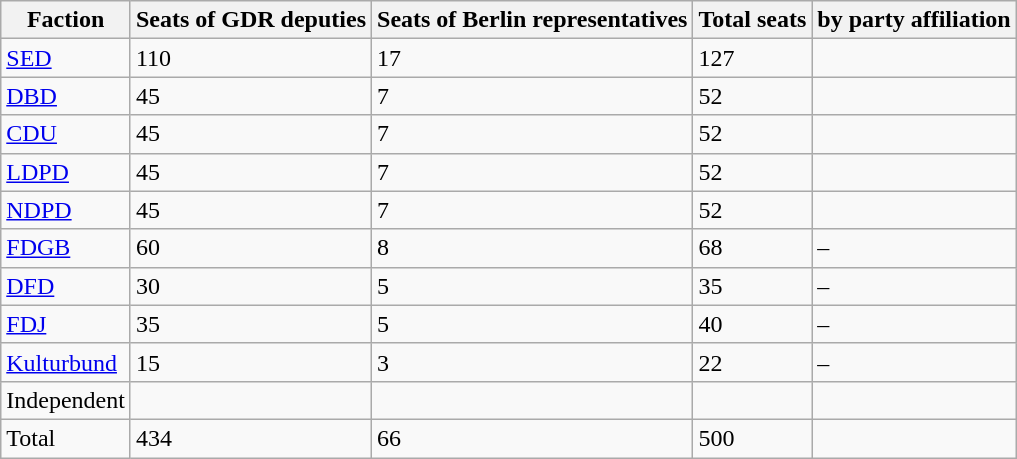<table class="wikitable">
<tr class="backgroundcolor8">
<th>Faction</th>
<th>Seats of GDR deputies</th>
<th>Seats of Berlin representatives</th>
<th>Total seats</th>
<th>by party affiliation</th>
</tr>
<tr>
<td><a href='#'>SED</a></td>
<td>110</td>
<td>17</td>
<td>127</td>
<td></td>
</tr>
<tr>
<td><a href='#'>DBD</a></td>
<td>45</td>
<td>7</td>
<td>52</td>
<td></td>
</tr>
<tr>
<td><a href='#'>CDU</a></td>
<td>45</td>
<td>7</td>
<td>52</td>
<td></td>
</tr>
<tr>
<td><a href='#'>LDPD</a></td>
<td>45</td>
<td>7</td>
<td>52</td>
<td></td>
</tr>
<tr>
<td><a href='#'>NDPD</a></td>
<td>45</td>
<td>7</td>
<td>52</td>
<td></td>
</tr>
<tr>
<td><a href='#'>FDGB</a></td>
<td>60</td>
<td>8</td>
<td>68</td>
<td>–</td>
</tr>
<tr>
<td><a href='#'>DFD</a></td>
<td>30</td>
<td>5</td>
<td>35</td>
<td>–</td>
</tr>
<tr>
<td><a href='#'>FDJ</a></td>
<td>35</td>
<td>5</td>
<td>40</td>
<td>–</td>
</tr>
<tr>
<td><a href='#'>Kulturbund</a></td>
<td>15</td>
<td>3</td>
<td>22</td>
<td>–</td>
</tr>
<tr>
<td>Independent</td>
<td></td>
<td></td>
<td></td>
<td></td>
</tr>
<tr>
<td>Total</td>
<td>434</td>
<td>66</td>
<td>500</td>
<td></td>
</tr>
</table>
